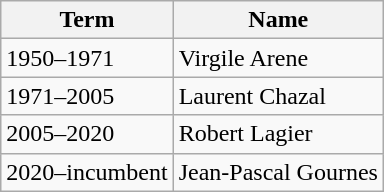<table class="wikitable">
<tr>
<th>Term</th>
<th>Name</th>
</tr>
<tr>
<td>1950–1971</td>
<td>Virgile Arene</td>
</tr>
<tr>
<td>1971–2005</td>
<td>Laurent Chazal</td>
</tr>
<tr>
<td>2005–2020</td>
<td>Robert Lagier</td>
</tr>
<tr>
<td>2020–incumbent</td>
<td>Jean-Pascal Gournes</td>
</tr>
</table>
